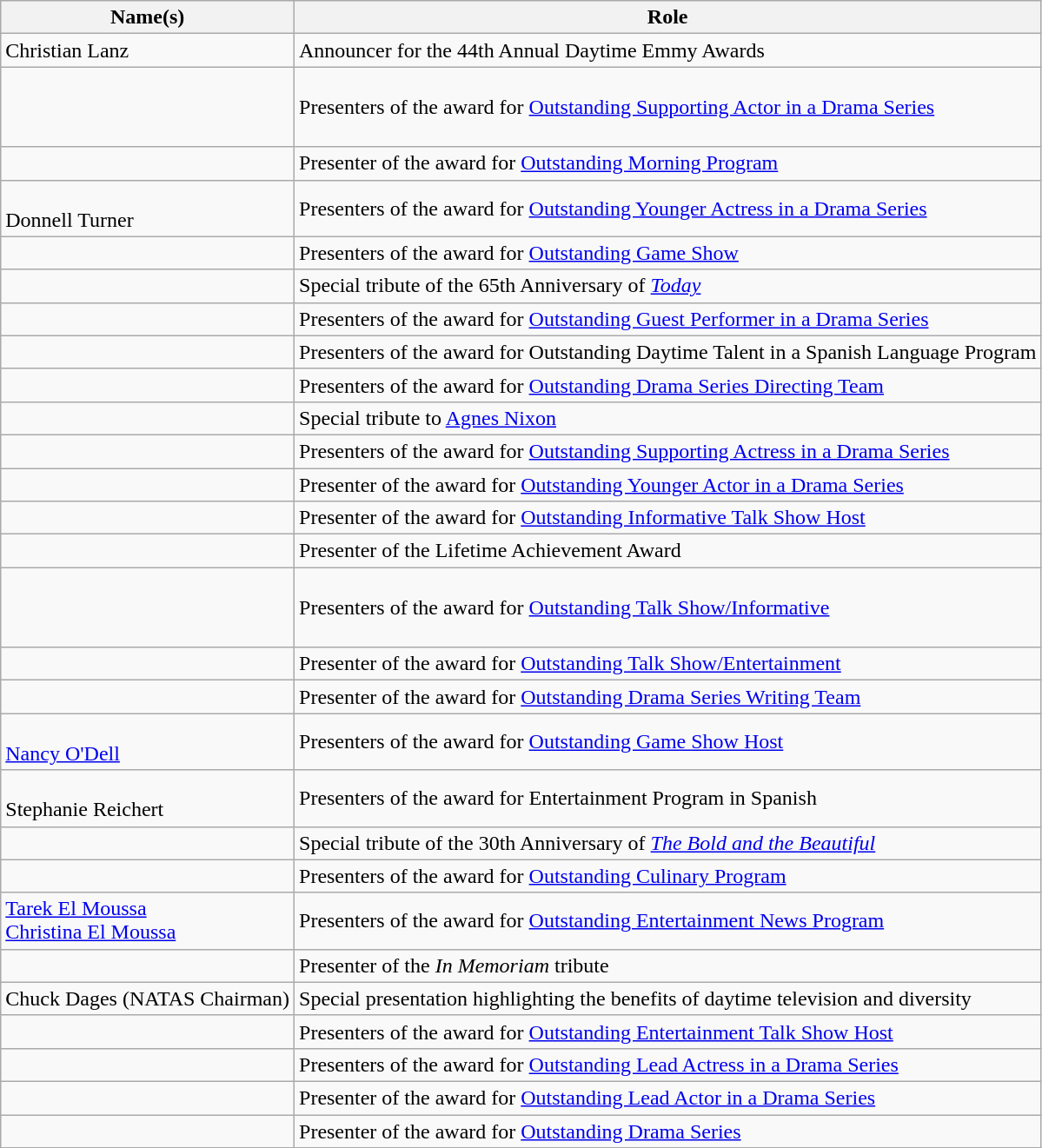<table class="wikitable sortable">
<tr>
<th>Name(s)</th>
<th>Role</th>
</tr>
<tr>
<td>Christian Lanz</td>
<td>Announcer for the 44th Annual Daytime Emmy Awards</td>
</tr>
<tr>
<td> <br>  <br>   <br> </td>
<td>Presenters of the award for <a href='#'>Outstanding Supporting Actor in a Drama Series</a></td>
</tr>
<tr>
<td></td>
<td>Presenter of the award for <a href='#'>Outstanding Morning Program</a></td>
</tr>
<tr>
<td> <br> Donnell Turner</td>
<td>Presenters of the award for <a href='#'>Outstanding Younger Actress in a Drama Series</a></td>
</tr>
<tr>
<td> <br> </td>
<td>Presenters of the award for <a href='#'>Outstanding Game Show</a></td>
</tr>
<tr>
<td></td>
<td>Special tribute of the 65th Anniversary of <em><a href='#'>Today</a></em></td>
</tr>
<tr>
<td> <br> </td>
<td>Presenters of the award for <a href='#'>Outstanding Guest Performer in a Drama Series</a></td>
</tr>
<tr>
<td> <br> </td>
<td>Presenters of the award for Outstanding Daytime Talent in a Spanish Language Program</td>
</tr>
<tr>
<td>  <br> </td>
<td>Presenters of the award for <a href='#'>Outstanding Drama Series Directing Team</a></td>
</tr>
<tr>
<td></td>
<td>Special tribute to <a href='#'>Agnes Nixon</a></td>
</tr>
<tr>
<td>  <br> </td>
<td>Presenters of the award for <a href='#'>Outstanding Supporting Actress in a Drama Series</a></td>
</tr>
<tr>
<td></td>
<td>Presenter of the award for <a href='#'>Outstanding Younger Actor in a Drama Series</a></td>
</tr>
<tr>
<td></td>
<td>Presenter of the award for <a href='#'>Outstanding Informative Talk Show Host</a></td>
</tr>
<tr>
<td></td>
<td>Presenter of the Lifetime Achievement Award</td>
</tr>
<tr>
<td>  <br>   <br>   <br> </td>
<td>Presenters of the award for <a href='#'>Outstanding Talk Show/Informative</a></td>
</tr>
<tr>
<td></td>
<td>Presenter of the award for <a href='#'>Outstanding Talk Show/Entertainment</a></td>
</tr>
<tr>
<td></td>
<td>Presenter of the award for  <a href='#'>Outstanding Drama Series Writing Team</a></td>
</tr>
<tr>
<td> <br> <a href='#'>Nancy O'Dell</a></td>
<td>Presenters of the award for  <a href='#'>Outstanding Game Show Host</a></td>
</tr>
<tr>
<td> <br> Stephanie Reichert</td>
<td>Presenters of the award for Entertainment Program in Spanish</td>
</tr>
<tr>
<td> <br> </td>
<td>Special tribute of the 30th Anniversary of <em><a href='#'>The Bold and the Beautiful</a></em></td>
</tr>
<tr>
<td> <br> </td>
<td>Presenters of the award for <a href='#'>Outstanding Culinary Program</a></td>
</tr>
<tr>
<td><a href='#'>Tarek El Moussa</a> <br> <a href='#'>Christina El Moussa</a></td>
<td>Presenters of the award for <a href='#'>Outstanding Entertainment News Program</a></td>
</tr>
<tr>
<td></td>
<td>Presenter of the <em>In Memoriam</em> tribute</td>
</tr>
<tr>
<td>Chuck Dages (NATAS Chairman)</td>
<td>Special presentation highlighting the benefits of daytime television and diversity</td>
</tr>
<tr>
<td> <br> </td>
<td>Presenters of the award for <a href='#'>Outstanding Entertainment Talk Show Host</a></td>
</tr>
<tr>
<td> <br> </td>
<td>Presenters of the award for <a href='#'>Outstanding Lead Actress in a Drama Series</a></td>
</tr>
<tr>
<td></td>
<td>Presenter of the award for <a href='#'>Outstanding Lead Actor in a Drama Series</a></td>
</tr>
<tr>
<td></td>
<td>Presenter of the award for <a href='#'>Outstanding Drama Series</a></td>
</tr>
</table>
